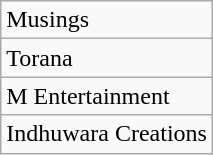<table class="wikitable">
<tr>
<td>Musings</td>
</tr>
<tr>
<td>Torana</td>
</tr>
<tr>
<td>M Entertainment</td>
</tr>
<tr>
<td>Indhuwara Creations</td>
</tr>
</table>
